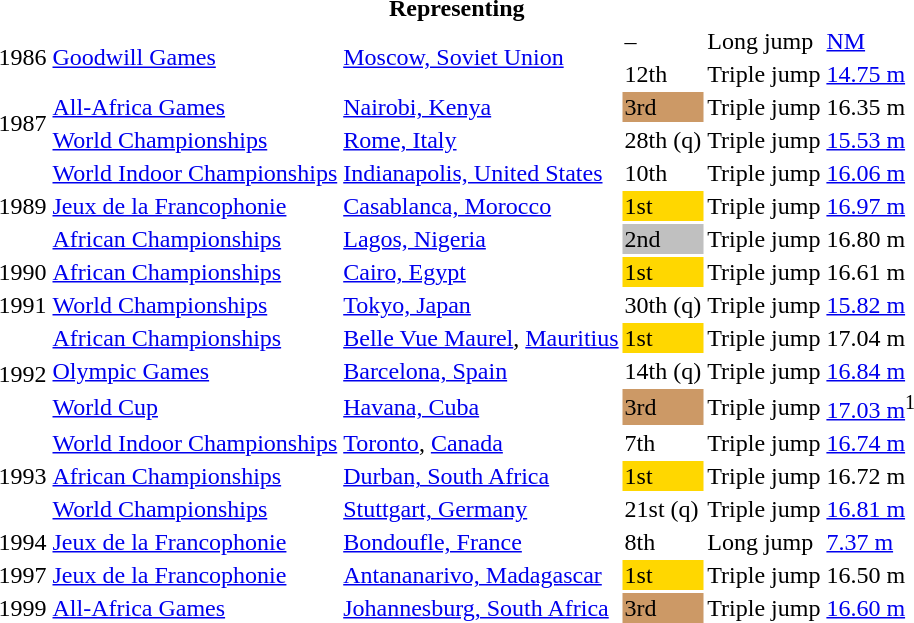<table>
<tr>
<th colspan="6">Representing </th>
</tr>
<tr>
<td rowspan=2>1986</td>
<td rowspan=2><a href='#'>Goodwill Games</a></td>
<td rowspan=2><a href='#'>Moscow, Soviet Union</a></td>
<td>–</td>
<td>Long jump</td>
<td><a href='#'>NM</a></td>
</tr>
<tr>
<td>12th</td>
<td>Triple jump</td>
<td><a href='#'>14.75 m</a></td>
</tr>
<tr>
<td rowspan=2>1987</td>
<td><a href='#'>All-Africa Games</a></td>
<td><a href='#'>Nairobi, Kenya</a></td>
<td bgcolor="cc9966">3rd</td>
<td>Triple jump</td>
<td>16.35 m</td>
</tr>
<tr>
<td><a href='#'>World Championships</a></td>
<td><a href='#'>Rome, Italy</a></td>
<td>28th (q)</td>
<td>Triple jump</td>
<td><a href='#'>15.53 m</a></td>
</tr>
<tr>
<td rowspan=3>1989</td>
<td><a href='#'>World Indoor Championships</a></td>
<td><a href='#'>Indianapolis, United States</a></td>
<td>10th</td>
<td>Triple jump</td>
<td><a href='#'>16.06 m</a></td>
</tr>
<tr>
<td><a href='#'>Jeux de la Francophonie</a></td>
<td><a href='#'>Casablanca, Morocco</a></td>
<td bgcolor="gold">1st</td>
<td>Triple jump</td>
<td><a href='#'>16.97 m</a></td>
</tr>
<tr>
<td><a href='#'>African Championships</a></td>
<td><a href='#'>Lagos, Nigeria</a></td>
<td bgcolor="silver">2nd</td>
<td>Triple jump</td>
<td>16.80 m</td>
</tr>
<tr>
<td>1990</td>
<td><a href='#'>African Championships</a></td>
<td><a href='#'>Cairo, Egypt</a></td>
<td bgcolor="gold">1st</td>
<td>Triple jump</td>
<td>16.61 m</td>
</tr>
<tr>
<td>1991</td>
<td><a href='#'>World Championships</a></td>
<td><a href='#'>Tokyo, Japan</a></td>
<td>30th (q)</td>
<td>Triple jump</td>
<td><a href='#'>15.82 m</a></td>
</tr>
<tr>
<td rowspan=3>1992</td>
<td><a href='#'>African Championships</a></td>
<td><a href='#'>Belle Vue Maurel</a>, <a href='#'>Mauritius</a></td>
<td bgcolor="gold">1st</td>
<td>Triple jump</td>
<td>17.04 m</td>
</tr>
<tr>
<td><a href='#'>Olympic Games</a></td>
<td><a href='#'>Barcelona, Spain</a></td>
<td>14th (q)</td>
<td>Triple jump</td>
<td><a href='#'>16.84 m</a></td>
</tr>
<tr>
<td><a href='#'>World Cup</a></td>
<td><a href='#'>Havana, Cuba</a></td>
<td bgcolor=cc9966>3rd</td>
<td>Triple jump</td>
<td><a href='#'>17.03 m</a><sup>1</sup></td>
</tr>
<tr>
<td rowspan=3>1993</td>
<td><a href='#'>World Indoor Championships</a></td>
<td><a href='#'>Toronto</a>, <a href='#'>Canada</a></td>
<td>7th</td>
<td>Triple jump</td>
<td><a href='#'>16.74 m</a></td>
</tr>
<tr>
<td><a href='#'>African Championships</a></td>
<td><a href='#'>Durban, South Africa</a></td>
<td bgcolor="gold">1st</td>
<td>Triple jump</td>
<td>16.72 m</td>
</tr>
<tr>
<td><a href='#'>World Championships</a></td>
<td><a href='#'>Stuttgart, Germany</a></td>
<td>21st (q)</td>
<td>Triple jump</td>
<td><a href='#'>16.81 m</a></td>
</tr>
<tr>
<td>1994</td>
<td><a href='#'>Jeux de la Francophonie</a></td>
<td><a href='#'>Bondoufle, France</a></td>
<td>8th</td>
<td>Long jump</td>
<td><a href='#'>7.37 m</a></td>
</tr>
<tr>
<td>1997</td>
<td><a href='#'>Jeux de la Francophonie</a></td>
<td><a href='#'>Antananarivo, Madagascar</a></td>
<td bgcolor="gold">1st</td>
<td>Triple jump</td>
<td>16.50 m</td>
</tr>
<tr>
<td>1999</td>
<td><a href='#'>All-Africa Games</a></td>
<td><a href='#'>Johannesburg, South Africa</a></td>
<td bgcolor="cc9966">3rd</td>
<td>Triple jump</td>
<td><a href='#'>16.60 m</a></td>
</tr>
</table>
